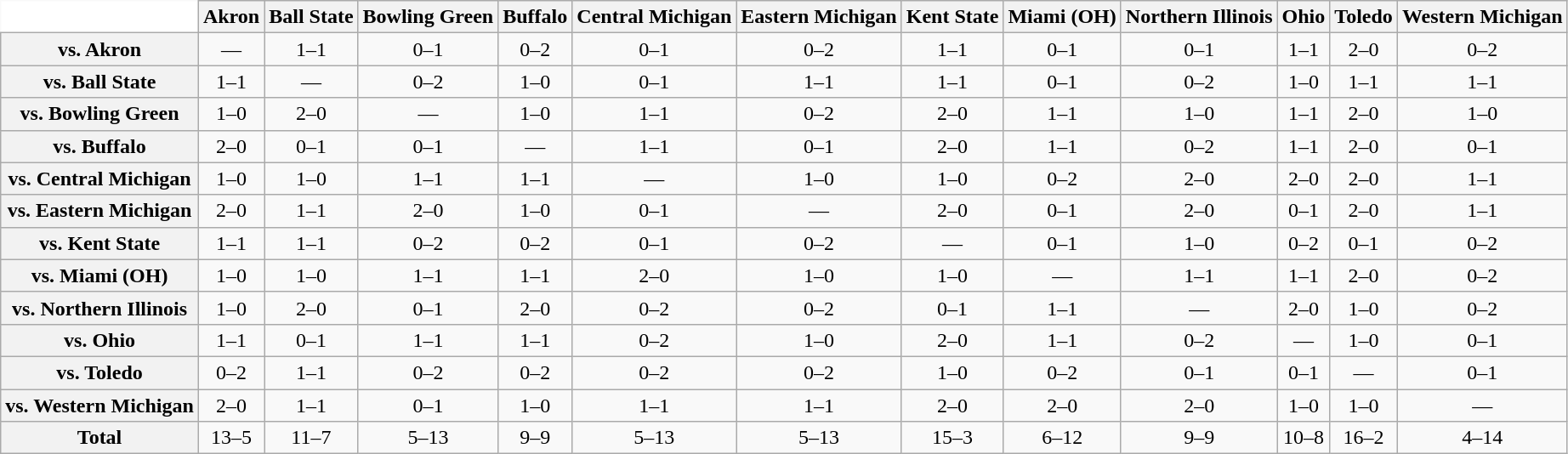<table class="wikitable" style="white-space:nowrap;font-size:100%;">
<tr>
<th colspan="1" style="background:white; border-top-style:hidden; border-left-style:hidden;" width="75"> </th>
<th style=>Akron</th>
<th style=>Ball State</th>
<th style=>Bowling Green</th>
<th style=>Buffalo</th>
<th style=>Central Michigan</th>
<th style=>Eastern Michigan</th>
<th style=>Kent State</th>
<th style=>Miami (OH)</th>
<th style=>Northern Illinois</th>
<th style=>Ohio</th>
<th style=>Toledo</th>
<th style=>Western Michigan</th>
</tr>
<tr style="text-align:center;">
<th>vs. Akron</th>
<td>—</td>
<td>1–1</td>
<td>0–1</td>
<td>0–2</td>
<td>0–1</td>
<td>0–2</td>
<td>1–1</td>
<td>0–1</td>
<td>0–1</td>
<td>1–1</td>
<td>2–0</td>
<td>0–2</td>
</tr>
<tr style="text-align:center;">
<th>vs. Ball State</th>
<td>1–1</td>
<td>—</td>
<td>0–2</td>
<td>1–0</td>
<td>0–1</td>
<td>1–1</td>
<td>1–1</td>
<td>0–1</td>
<td>0–2</td>
<td>1–0</td>
<td>1–1</td>
<td>1–1</td>
</tr>
<tr style="text-align:center;">
<th>vs. Bowling Green</th>
<td>1–0</td>
<td>2–0</td>
<td>—</td>
<td>1–0</td>
<td>1–1</td>
<td>0–2</td>
<td>2–0</td>
<td>1–1</td>
<td>1–0</td>
<td>1–1</td>
<td>2–0</td>
<td>1–0</td>
</tr>
<tr style="text-align:center;">
<th>vs. Buffalo</th>
<td>2–0</td>
<td>0–1</td>
<td>0–1</td>
<td>—</td>
<td>1–1</td>
<td>0–1</td>
<td>2–0</td>
<td>1–1</td>
<td>0–2</td>
<td>1–1</td>
<td>2–0</td>
<td>0–1</td>
</tr>
<tr style="text-align:center;">
<th>vs. Central Michigan</th>
<td>1–0</td>
<td>1–0</td>
<td>1–1</td>
<td>1–1</td>
<td>—</td>
<td>1–0</td>
<td>1–0</td>
<td>0–2</td>
<td>2–0</td>
<td>2–0</td>
<td>2–0</td>
<td>1–1</td>
</tr>
<tr style="text-align:center;">
<th>vs. Eastern Michigan</th>
<td>2–0</td>
<td>1–1</td>
<td>2–0</td>
<td>1–0</td>
<td>0–1</td>
<td>—</td>
<td>2–0</td>
<td>0–1</td>
<td>2–0</td>
<td>0–1</td>
<td>2–0</td>
<td>1–1</td>
</tr>
<tr style="text-align:center;">
<th>vs. Kent State</th>
<td>1–1</td>
<td>1–1</td>
<td>0–2</td>
<td>0–2</td>
<td>0–1</td>
<td>0–2</td>
<td>—</td>
<td>0–1</td>
<td>1–0</td>
<td>0–2</td>
<td>0–1</td>
<td>0–2</td>
</tr>
<tr style="text-align:center;">
<th>vs. Miami (OH)</th>
<td>1–0</td>
<td>1–0</td>
<td>1–1</td>
<td>1–1</td>
<td>2–0</td>
<td>1–0</td>
<td>1–0</td>
<td>—</td>
<td>1–1</td>
<td>1–1</td>
<td>2–0</td>
<td>0–2</td>
</tr>
<tr style="text-align:center;">
<th>vs. Northern Illinois</th>
<td>1–0</td>
<td>2–0</td>
<td>0–1</td>
<td>2–0</td>
<td>0–2</td>
<td>0–2</td>
<td>0–1</td>
<td>1–1</td>
<td>—</td>
<td>2–0</td>
<td>1–0</td>
<td>0–2</td>
</tr>
<tr style="text-align:center;">
<th>vs. Ohio</th>
<td>1–1</td>
<td>0–1</td>
<td>1–1</td>
<td>1–1</td>
<td>0–2</td>
<td>1–0</td>
<td>2–0</td>
<td>1–1</td>
<td>0–2</td>
<td>—</td>
<td>1–0</td>
<td>0–1</td>
</tr>
<tr style="text-align:center;">
<th>vs. Toledo</th>
<td>0–2</td>
<td>1–1</td>
<td>0–2</td>
<td>0–2</td>
<td>0–2</td>
<td>0–2</td>
<td>1–0</td>
<td>0–2</td>
<td>0–1</td>
<td>0–1</td>
<td>—</td>
<td>0–1</td>
</tr>
<tr style="text-align:center;">
<th>vs. Western Michigan</th>
<td>2–0</td>
<td>1–1</td>
<td>0–1</td>
<td>1–0</td>
<td>1–1</td>
<td>1–1</td>
<td>2–0</td>
<td>2–0</td>
<td>2–0</td>
<td>1–0</td>
<td>1–0</td>
<td>—</td>
</tr>
<tr style="text-align:center;">
<th>Total</th>
<td>13–5</td>
<td>11–7</td>
<td>5–13</td>
<td>9–9</td>
<td>5–13</td>
<td>5–13</td>
<td>15–3</td>
<td>6–12</td>
<td>9–9</td>
<td>10–8</td>
<td>16–2</td>
<td>4–14</td>
</tr>
</table>
